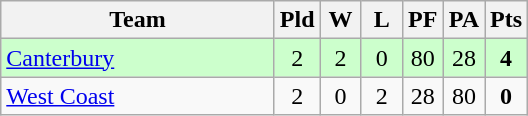<table class="wikitable" style="text-align:center;">
<tr>
<th width=175>Team</th>
<th width=20 abbr="Played">Pld</th>
<th width=20 abbr="Won">W</th>
<th width=20 abbr="Lost">L</th>
<th width=20 abbr="Points for">PF</th>
<th width=20 abbr="Points against">PA</th>
<th width=20 abbr="Points">Pts</th>
</tr>
<tr style="background: #ccffcc;">
<td style="text-align:left;"><a href='#'>Canterbury</a></td>
<td>2</td>
<td>2</td>
<td>0</td>
<td>80</td>
<td>28</td>
<td><strong>4</strong></td>
</tr>
<tr>
<td style="text-align:left;"><a href='#'>West Coast</a></td>
<td>2</td>
<td>0</td>
<td>2</td>
<td>28</td>
<td>80</td>
<td><strong>0</strong></td>
</tr>
</table>
